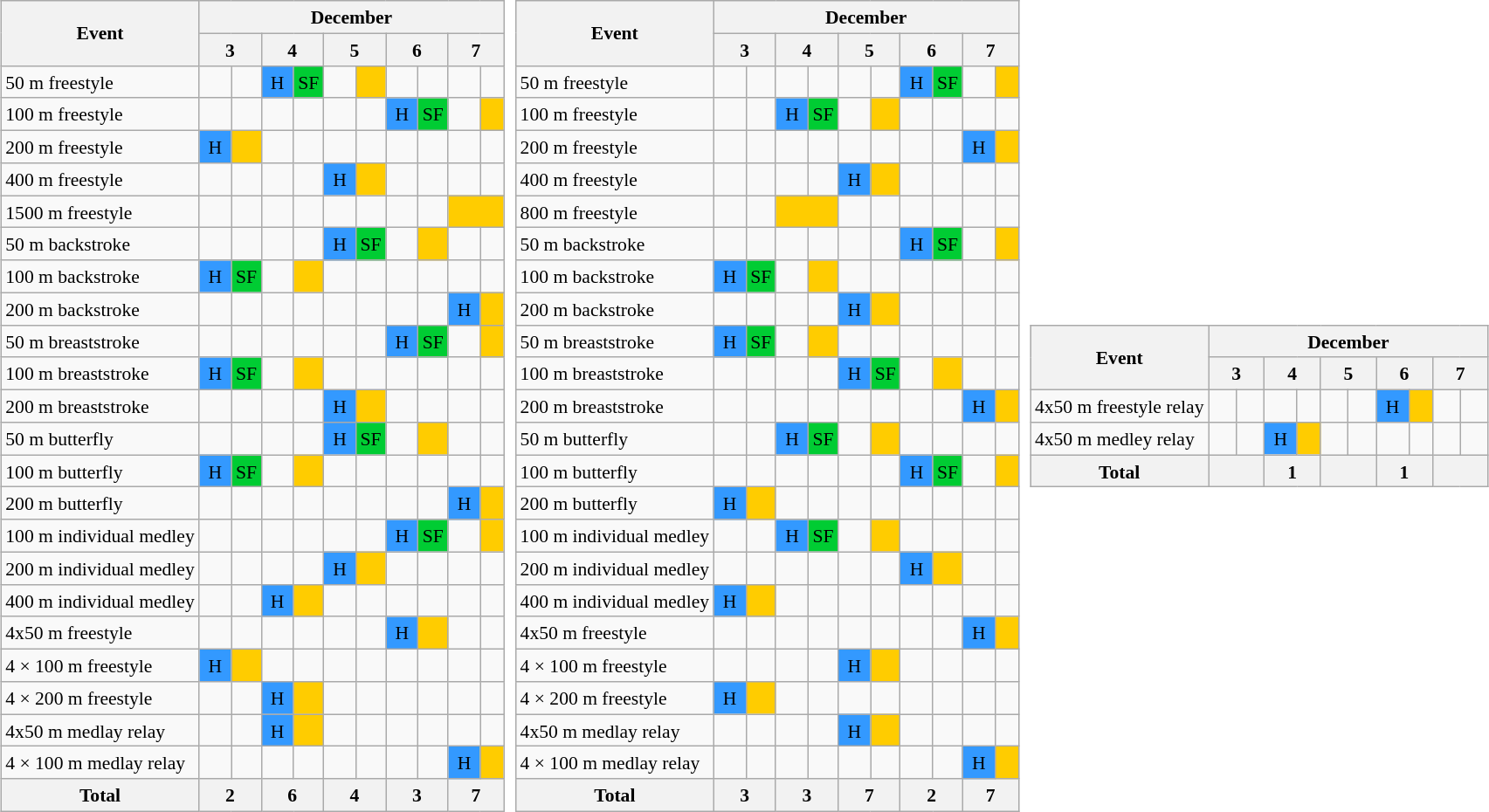<table>
<tr>
<td><br><table class="wikitable" style="margin:0.5em auto; font-size:90%; line-height:1.25em;">
<tr>
<th rowspan="2">Event</th>
<th colspan="10">December</th>
</tr>
<tr>
<th width=36 colspan="2">3</th>
<th width=36 colspan="2">4</th>
<th width=36 colspan="2">5</th>
<th width=36 colspan="2">6</th>
<th width=36 colspan="2">7</th>
</tr>
<tr align="center">
<td align="left">50 m freestyle</td>
<td></td>
<td></td>
<td bgcolor=#3399ff width=18>H</td>
<td bgcolor=#00cc33>SF</td>
<td></td>
<td bgcolor=#ffcc00></td>
<td></td>
<td></td>
<td></td>
<td></td>
</tr>
<tr align="center">
<td align="left">100 m freestyle</td>
<td></td>
<td></td>
<td></td>
<td></td>
<td></td>
<td></td>
<td bgcolor=#3399ff width=18>H</td>
<td bgcolor=#00cc33>SF</td>
<td></td>
<td bgcolor=#ffcc00></td>
</tr>
<tr align="center">
<td align="left">200 m freestyle</td>
<td bgcolor=#3399ff width=18>H</td>
<td bgcolor=#ffcc00></td>
<td></td>
<td></td>
<td></td>
<td></td>
<td></td>
<td></td>
<td></td>
<td></td>
</tr>
<tr align="center">
<td align="left">400 m freestyle</td>
<td></td>
<td></td>
<td></td>
<td></td>
<td bgcolor=#3399ff width=18>H</td>
<td bgcolor=#ffcc00></td>
<td></td>
<td></td>
<td></td>
<td></td>
</tr>
<tr align="center">
<td align="left">1500 m freestyle</td>
<td></td>
<td></td>
<td></td>
<td></td>
<td></td>
<td></td>
<td></td>
<td></td>
<td bgcolor=#ffcc00 colspan=2></td>
</tr>
<tr align="center">
<td align="left">50 m backstroke</td>
<td></td>
<td></td>
<td></td>
<td></td>
<td bgcolor=#3399ff width=18>H</td>
<td bgcolor=#00cc33>SF</td>
<td></td>
<td bgcolor=#ffcc00></td>
<td></td>
<td></td>
</tr>
<tr align="center">
<td align="left">100 m backstroke</td>
<td bgcolor=#3399ff width=18>H</td>
<td bgcolor=#00cc33>SF</td>
<td></td>
<td bgcolor=#ffcc00></td>
<td></td>
<td></td>
<td></td>
<td></td>
<td></td>
<td></td>
</tr>
<tr align="center">
<td align="left">200 m backstroke</td>
<td></td>
<td></td>
<td></td>
<td></td>
<td></td>
<td></td>
<td></td>
<td></td>
<td bgcolor=#3399ff width=18>H</td>
<td bgcolor=#ffcc00></td>
</tr>
<tr align="center">
<td align="left">50 m breaststroke</td>
<td></td>
<td></td>
<td></td>
<td></td>
<td></td>
<td></td>
<td bgcolor=#3399ff width=18>H</td>
<td bgcolor=#00cc33>SF</td>
<td></td>
<td bgcolor=#ffcc00></td>
</tr>
<tr align="center">
<td align="left">100 m breaststroke</td>
<td bgcolor=#3399ff width=18>H</td>
<td bgcolor=#00cc33>SF</td>
<td></td>
<td bgcolor=#ffcc00></td>
<td></td>
<td></td>
<td></td>
<td></td>
<td></td>
<td></td>
</tr>
<tr align="center">
<td align="left">200 m breaststroke</td>
<td></td>
<td></td>
<td></td>
<td></td>
<td bgcolor=#3399ff width=18>H</td>
<td bgcolor=#ffcc00></td>
<td></td>
<td></td>
<td></td>
<td></td>
</tr>
<tr align="center">
<td align="left">50 m butterfly</td>
<td></td>
<td></td>
<td></td>
<td></td>
<td bgcolor=#3399ff width=18>H</td>
<td bgcolor=#00cc33>SF</td>
<td></td>
<td bgcolor=#ffcc00></td>
<td></td>
<td></td>
</tr>
<tr align="center">
<td align="left">100 m butterfly</td>
<td bgcolor=#3399ff width=18>H</td>
<td bgcolor=#00cc33>SF</td>
<td></td>
<td bgcolor=#ffcc00></td>
<td></td>
<td></td>
<td></td>
<td></td>
<td></td>
<td></td>
</tr>
<tr align="center">
<td align="left">200 m butterfly</td>
<td></td>
<td></td>
<td></td>
<td></td>
<td></td>
<td></td>
<td></td>
<td></td>
<td bgcolor=#3399ff width=18>H</td>
<td bgcolor=#ffcc00></td>
</tr>
<tr align="center">
<td align="left">100 m individual medley</td>
<td></td>
<td></td>
<td></td>
<td></td>
<td></td>
<td></td>
<td bgcolor=#3399ff width=18>H</td>
<td bgcolor=#00cc33>SF</td>
<td></td>
<td bgcolor=#ffcc00></td>
</tr>
<tr align="center">
<td align="left">200 m individual medley</td>
<td></td>
<td></td>
<td></td>
<td></td>
<td bgcolor=#3399ff width=18>H</td>
<td bgcolor=#ffcc00></td>
<td></td>
<td></td>
<td></td>
<td></td>
</tr>
<tr align="center">
<td align="left">400 m individual medley</td>
<td></td>
<td></td>
<td bgcolor=#3399ff width=18>H</td>
<td bgcolor=#ffcc00></td>
<td></td>
<td></td>
<td></td>
<td></td>
<td></td>
<td></td>
</tr>
<tr align="center">
<td align="left">4x50 m freestyle</td>
<td></td>
<td></td>
<td></td>
<td></td>
<td></td>
<td></td>
<td bgcolor=#3399ff width=18>H</td>
<td bgcolor=#ffcc00></td>
<td></td>
<td></td>
</tr>
<tr align="center">
<td align="left">4 × 100 m freestyle</td>
<td bgcolor=#3399ff width=18>H</td>
<td bgcolor=#ffcc00></td>
<td></td>
<td></td>
<td></td>
<td></td>
<td></td>
<td></td>
<td></td>
<td></td>
</tr>
<tr align="center">
<td align="left">4 × 200 m freestyle</td>
<td></td>
<td></td>
<td bgcolor=#3399ff width=18>H</td>
<td bgcolor=#ffcc00></td>
<td></td>
<td></td>
<td></td>
<td></td>
<td></td>
<td></td>
</tr>
<tr align="center">
<td align="left">4x50 m medlay relay</td>
<td></td>
<td></td>
<td bgcolor=#3399ff width=18>H</td>
<td bgcolor=#ffcc00></td>
<td></td>
<td></td>
<td></td>
<td></td>
<td></td>
<td></td>
</tr>
<tr align="center">
<td align="left">4 × 100 m medlay relay</td>
<td></td>
<td></td>
<td></td>
<td></td>
<td></td>
<td></td>
<td></td>
<td></td>
<td bgcolor=#3399ff width=18>H</td>
<td bgcolor=#ffcc00></td>
</tr>
<tr>
<th>Total</th>
<th colspan="2">2</th>
<th colspan="2">6</th>
<th colspan="2">4</th>
<th colspan="2">3</th>
<th colspan="2">7</th>
</tr>
</table>
</td>
<td></td>
<td><br><table class="wikitable" style="margin:0.5em auto; font-size:90%; line-height:1.25em;">
<tr>
<th rowspan="2">Event</th>
<th colspan="10">December</th>
</tr>
<tr>
<th width=36 colspan="2">3</th>
<th width=36 colspan="2">4</th>
<th width=36 colspan="2">5</th>
<th width=36 colspan="2">6</th>
<th width=36 colspan="2">7</th>
</tr>
<tr align="center">
<td align="left">50 m freestyle</td>
<td></td>
<td></td>
<td></td>
<td></td>
<td></td>
<td></td>
<td bgcolor=#3399ff width=18>H</td>
<td bgcolor=#00cc33>SF</td>
<td></td>
<td bgcolor=#ffcc00></td>
</tr>
<tr align="center">
<td align="left">100 m freestyle</td>
<td></td>
<td></td>
<td bgcolor=#3399ff width=18>H</td>
<td bgcolor=#00cc33>SF</td>
<td></td>
<td bgcolor=#ffcc00></td>
<td></td>
<td></td>
<td></td>
<td></td>
</tr>
<tr align="center">
<td align="left">200 m freestyle</td>
<td></td>
<td></td>
<td></td>
<td></td>
<td></td>
<td></td>
<td></td>
<td></td>
<td bgcolor=#3399ff width=18>H</td>
<td bgcolor=#ffcc00></td>
</tr>
<tr align="center">
<td align="left">400 m freestyle</td>
<td></td>
<td></td>
<td></td>
<td></td>
<td bgcolor=#3399ff width=18>H</td>
<td bgcolor=#ffcc00></td>
<td></td>
<td></td>
<td></td>
<td></td>
</tr>
<tr align="center">
<td align="left">800 m freestyle</td>
<td></td>
<td></td>
<td bgcolor=#ffcc00 colspan=2></td>
<td></td>
<td></td>
<td></td>
<td></td>
<td></td>
<td></td>
</tr>
<tr align="center">
<td align="left">50 m backstroke</td>
<td></td>
<td></td>
<td></td>
<td></td>
<td></td>
<td></td>
<td bgcolor=#3399ff width=18>H</td>
<td bgcolor=#00cc33>SF</td>
<td></td>
<td bgcolor=#ffcc00></td>
</tr>
<tr align="center">
<td align="left">100 m backstroke</td>
<td bgcolor=#3399ff width=18>H</td>
<td bgcolor=#00cc33>SF</td>
<td></td>
<td bgcolor=#ffcc00></td>
<td></td>
<td></td>
<td></td>
<td></td>
<td></td>
<td></td>
</tr>
<tr align="center">
<td align="left">200 m backstroke</td>
<td></td>
<td></td>
<td></td>
<td></td>
<td bgcolor=#3399ff width=18>H</td>
<td bgcolor=#ffcc00></td>
<td></td>
<td></td>
<td></td>
<td></td>
</tr>
<tr align="center">
<td align="left">50 m breaststroke</td>
<td bgcolor=#3399ff width=18>H</td>
<td bgcolor=#00cc33>SF</td>
<td></td>
<td bgcolor=#ffcc00></td>
<td></td>
<td></td>
<td></td>
<td></td>
<td></td>
<td></td>
</tr>
<tr align="center">
<td align="left">100 m breaststroke</td>
<td></td>
<td></td>
<td></td>
<td></td>
<td bgcolor=#3399ff width=18>H</td>
<td bgcolor=#00cc33>SF</td>
<td></td>
<td bgcolor=#ffcc00></td>
<td></td>
<td></td>
</tr>
<tr align="center">
<td align="left">200 m breaststroke</td>
<td></td>
<td></td>
<td></td>
<td></td>
<td></td>
<td></td>
<td></td>
<td></td>
<td bgcolor=#3399ff width=18>H</td>
<td bgcolor=#ffcc00></td>
</tr>
<tr align="center">
<td align="left">50 m butterfly</td>
<td></td>
<td></td>
<td bgcolor=#3399ff width=18>H</td>
<td bgcolor=#00cc33>SF</td>
<td></td>
<td bgcolor=#ffcc00></td>
<td></td>
<td></td>
<td></td>
<td></td>
</tr>
<tr align="center">
<td align="left">100 m butterfly</td>
<td></td>
<td></td>
<td></td>
<td></td>
<td></td>
<td></td>
<td bgcolor=#3399ff width=18>H</td>
<td bgcolor=#00cc33>SF</td>
<td></td>
<td bgcolor=#ffcc00></td>
</tr>
<tr align="center">
<td align="left">200 m butterfly</td>
<td bgcolor=#3399ff width=18>H</td>
<td bgcolor=#ffcc00></td>
<td></td>
<td></td>
<td></td>
<td></td>
<td></td>
<td></td>
<td></td>
<td></td>
</tr>
<tr align="center">
<td align="left">100 m individual medley</td>
<td></td>
<td></td>
<td bgcolor=#3399ff width=18>H</td>
<td bgcolor=#00cc33>SF</td>
<td></td>
<td bgcolor=#ffcc00></td>
<td></td>
<td></td>
<td></td>
<td></td>
</tr>
<tr align="center">
<td align="left">200 m individual medley</td>
<td></td>
<td></td>
<td></td>
<td></td>
<td></td>
<td></td>
<td bgcolor=#3399ff width=18>H</td>
<td bgcolor=#ffcc00></td>
<td></td>
<td></td>
</tr>
<tr align="center">
<td align="left">400 m individual medley</td>
<td bgcolor=#3399ff width=18>H</td>
<td bgcolor=#ffcc00></td>
<td></td>
<td></td>
<td></td>
<td></td>
<td></td>
<td></td>
<td></td>
<td></td>
</tr>
<tr align="center">
<td align="left">4x50 m freestyle</td>
<td></td>
<td></td>
<td></td>
<td></td>
<td></td>
<td></td>
<td></td>
<td></td>
<td bgcolor=#3399ff width=18>H</td>
<td bgcolor=#ffcc00></td>
</tr>
<tr align="center">
<td align="left">4 × 100 m freestyle</td>
<td></td>
<td></td>
<td></td>
<td></td>
<td bgcolor=#3399ff width=18>H</td>
<td bgcolor=#ffcc00></td>
<td></td>
<td></td>
<td></td>
<td></td>
</tr>
<tr align="center">
<td align="left">4 × 200 m freestyle</td>
<td bgcolor=#3399ff width=18>H</td>
<td bgcolor=#ffcc00></td>
<td></td>
<td></td>
<td></td>
<td></td>
<td></td>
<td></td>
<td></td>
<td></td>
</tr>
<tr align="center">
<td align="left">4x50 m medlay relay</td>
<td></td>
<td></td>
<td></td>
<td></td>
<td bgcolor=#3399ff width=18>H</td>
<td bgcolor=#ffcc00></td>
<td></td>
<td></td>
<td></td>
<td></td>
</tr>
<tr align="center">
<td align="left">4 × 100 m medlay relay</td>
<td></td>
<td></td>
<td></td>
<td></td>
<td></td>
<td></td>
<td></td>
<td></td>
<td bgcolor=#3399ff width=18>H</td>
<td bgcolor=#ffcc00></td>
</tr>
<tr>
<th>Total</th>
<th colspan="2">3</th>
<th colspan="2">3</th>
<th colspan="2">7</th>
<th colspan="2">2</th>
<th colspan="2">7</th>
</tr>
</table>
</td>
<td></td>
<td><br><table class="wikitable" style="margin:0.5em auto; font-size:90%; line-height:1.25em;">
<tr>
<th rowspan="2">Event</th>
<th colspan="10">December</th>
</tr>
<tr>
<th width=36 colspan="2">3</th>
<th width=36 colspan="2">4</th>
<th width=36 colspan="2">5</th>
<th width=36 colspan="2">6</th>
<th width=36 colspan="2">7</th>
</tr>
<tr align="center">
<td align="left">4x50 m freestyle relay</td>
<td></td>
<td></td>
<td></td>
<td></td>
<td></td>
<td></td>
<td bgcolor=#3399ff width=18>H</td>
<td bgcolor=#ffcc00></td>
<td></td>
<td></td>
</tr>
<tr align="center">
<td align="left">4x50 m medley relay</td>
<td></td>
<td></td>
<td bgcolor=#3399ff width=18>H</td>
<td bgcolor=#ffcc00></td>
<td></td>
<td></td>
<td></td>
<td></td>
<td></td>
<td></td>
</tr>
<tr>
<th>Total</th>
<th colspan="2"></th>
<th colspan="2">1</th>
<th colspan="2"></th>
<th colspan="2">1</th>
<th colspan="2"></th>
</tr>
</table>
</td>
</tr>
</table>
